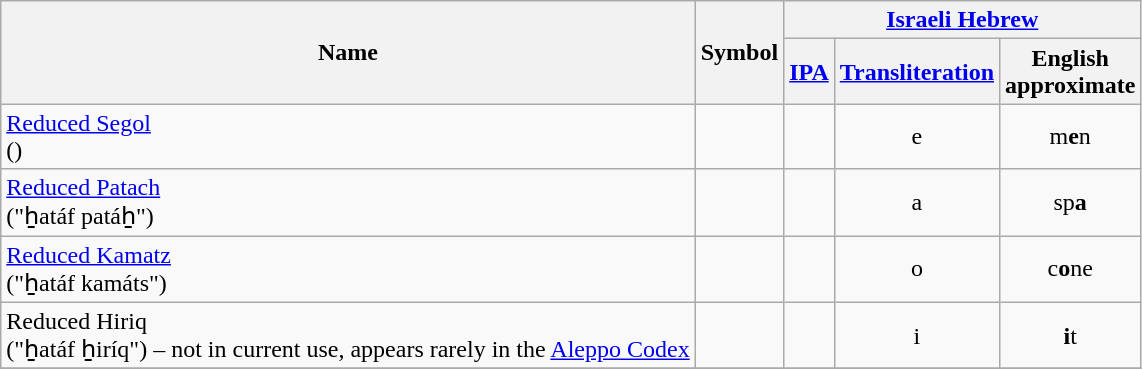<table class="wikitable">
<tr>
<th ! rowspan=2>Name</th>
<th ! rowspan=2>Symbol</th>
<th ! colspan=3><a href='#'>Israeli Hebrew</a></th>
</tr>
<tr>
<th ! colspan=1><a href='#'>IPA</a></th>
<th ! colspan=1><a href='#'>Transliteration</a></th>
<th ! colspan=1>English<br>approximate</th>
</tr>
<tr>
<td><a href='#'>Reduced Segol</a><br>()</td>
<td align="center"></td>
<td align="center"></td>
<td align="center">e</td>
<td align="center">m<strong>e</strong>n</td>
</tr>
<tr>
<td><a href='#'>Reduced Patach</a><br>("ẖatáf patáẖ")</td>
<td align="center"></td>
<td align="center"></td>
<td align="center">a</td>
<td align="center">sp<strong>a</strong></td>
</tr>
<tr>
<td><a href='#'>Reduced Kamatz</a><br>("ẖatáf kamáts")</td>
<td align="center"></td>
<td align="center"></td>
<td align="center">o</td>
<td align="center">c<strong>o</strong>ne</td>
</tr>
<tr>
<td>Reduced Hiriq<br>("ẖatáf ẖiríq") – not in current use, appears rarely in the <a href='#'>Aleppo Codex</a></td>
<td align="center"></td>
<td align="center"></td>
<td align="center">i</td>
<td align="center"><strong>i</strong>t</td>
</tr>
<tr>
</tr>
</table>
